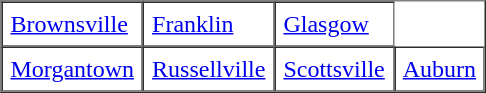<table border="1" cellpadding="5" cellspacing="0">
<tr>
<td><a href='#'>Brownsville</a></td>
<td><a href='#'>Franklin</a></td>
<td><a href='#'>Glasgow</a></td>
</tr>
<tr>
<td><a href='#'>Morgantown</a></td>
<td><a href='#'>Russellville</a></td>
<td><a href='#'>Scottsville</a></td>
<td><a href='#'>Auburn</a></td>
</tr>
</table>
